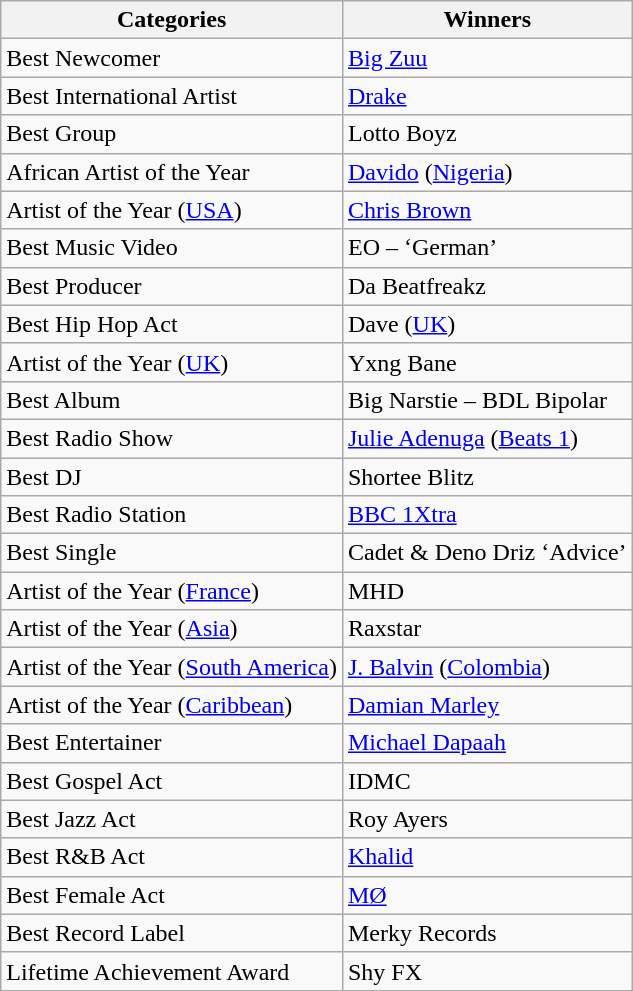<table class="wikitable">
<tr>
<th>Categories</th>
<th>Winners</th>
</tr>
<tr>
<td>Best Newcomer</td>
<td><a href='#'>Big Zuu</a></td>
</tr>
<tr>
<td>Best International Artist</td>
<td><a href='#'>Drake</a></td>
</tr>
<tr>
<td>Best Group</td>
<td>Lotto Boyz</td>
</tr>
<tr>
<td>African Artist of the Year</td>
<td><a href='#'>Davido</a> (<a href='#'>Nigeria</a>)</td>
</tr>
<tr>
<td>Artist of the Year (<a href='#'>USA</a>)</td>
<td><a href='#'>Chris Brown</a></td>
</tr>
<tr>
<td>Best Music Video</td>
<td>EO – ‘German’</td>
</tr>
<tr>
<td>Best Producer</td>
<td>Da Beatfreakz</td>
</tr>
<tr>
<td>Best Hip Hop Act</td>
<td>Dave (<a href='#'>UK</a>)</td>
</tr>
<tr>
<td>Artist of the Year (<a href='#'>UK</a>)</td>
<td>Yxng Bane</td>
</tr>
<tr>
<td>Best Album</td>
<td>Big Narstie – BDL Bipolar</td>
</tr>
<tr>
<td>Best Radio Show</td>
<td><a href='#'>Julie Adenuga</a> (<a href='#'>Beats 1</a>)</td>
</tr>
<tr>
<td>Best DJ</td>
<td>Shortee Blitz</td>
</tr>
<tr>
<td>Best Radio Station</td>
<td><a href='#'>BBC 1Xtra</a></td>
</tr>
<tr>
<td>Best Single</td>
<td>Cadet & Deno Driz ‘Advice’</td>
</tr>
<tr>
<td>Artist of the Year (<a href='#'>France</a>)</td>
<td>MHD</td>
</tr>
<tr>
<td>Artist of the Year (<a href='#'>Asia</a>)</td>
<td>Raxstar</td>
</tr>
<tr>
<td>Artist of the Year (<a href='#'>South America</a>)</td>
<td><a href='#'>J. Balvin</a> (<a href='#'>Colombia</a>)</td>
</tr>
<tr>
<td>Artist of the Year (<a href='#'>Caribbean</a>)</td>
<td><a href='#'>Damian Marley</a></td>
</tr>
<tr>
<td>Best Entertainer</td>
<td><a href='#'>Michael Dapaah</a></td>
</tr>
<tr>
<td>Best Gospel Act</td>
<td>IDMC</td>
</tr>
<tr>
<td>Best Jazz Act</td>
<td>Roy Ayers</td>
</tr>
<tr>
<td>Best R&B Act</td>
<td><a href='#'>Khalid</a></td>
</tr>
<tr>
<td>Best Female Act</td>
<td><a href='#'>MØ</a></td>
</tr>
<tr>
<td>Best Record Label</td>
<td>Merky Records</td>
</tr>
<tr>
<td>Lifetime Achievement Award</td>
<td>Shy FX</td>
</tr>
</table>
